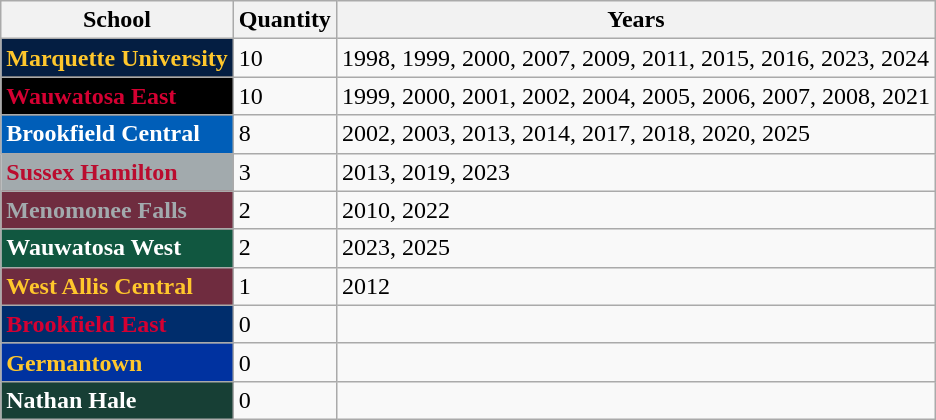<table class="wikitable">
<tr>
<th>School</th>
<th>Quantity</th>
<th>Years</th>
</tr>
<tr>
<td style="background: #041e42; color: #ffc72c"><strong>Marquette University</strong></td>
<td>10</td>
<td>1998, 1999, 2000, 2007, 2009, 2011, 2015, 2016, 2023, 2024</td>
</tr>
<tr>
<td style="background: black; color: #d50032"><strong>Wauwatosa East</strong></td>
<td>10</td>
<td>1999, 2000, 2001, 2002, 2004, 2005, 2006, 2007, 2008, 2021</td>
</tr>
<tr>
<td style="background: #005eb8; color: white"><strong>Brookfield Central</strong></td>
<td>8</td>
<td>2002, 2003, 2013, 2014, 2017, 2018, 2020, 2025</td>
</tr>
<tr>
<td style="background: #a2aaad; color: #ba0c2f"><strong>Sussex Hamilton</strong></td>
<td>3</td>
<td>2013, 2019, 2023</td>
</tr>
<tr>
<td style="background: #6f2c3f; color: #a2aaad"><strong>Menomonee Falls</strong></td>
<td>2</td>
<td>2010, 2022</td>
</tr>
<tr>
<td style="background: #115740; color: white"><strong>Wauwatosa West</strong></td>
<td>2</td>
<td>2023, 2025</td>
</tr>
<tr>
<td style="background: #6f2c3f; color: #ffc72c"><strong>West Allis Central</strong></td>
<td>1</td>
<td>2012</td>
</tr>
<tr>
<td style="background: #002d6c; color: #d50032"><strong>Brookfield East</strong></td>
<td>0</td>
<td></td>
</tr>
<tr>
<td style="background: #0032a0; color: #ffc72c"><strong>Germantown</strong></td>
<td>0</td>
<td></td>
</tr>
<tr>
<td style="background: #173f35; color: white"><strong>Nathan Hale</strong></td>
<td>0</td>
<td></td>
</tr>
</table>
